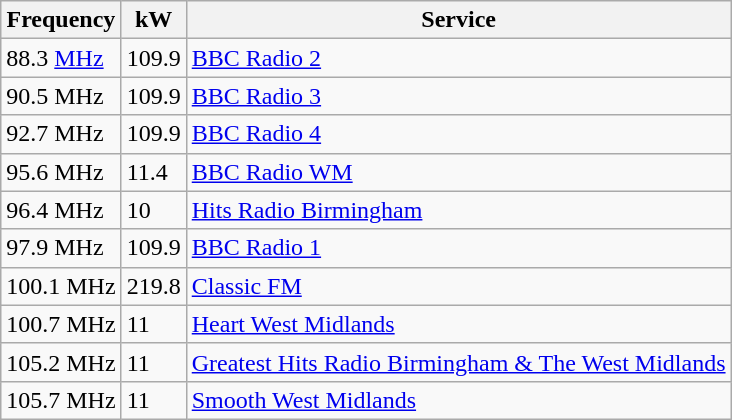<table class="wikitable sortable">
<tr>
<th>Frequency</th>
<th>kW</th>
<th>Service</th>
</tr>
<tr>
<td>88.3 <a href='#'>MHz</a></td>
<td>109.9</td>
<td><a href='#'>BBC Radio 2</a></td>
</tr>
<tr>
<td>90.5 MHz</td>
<td>109.9</td>
<td><a href='#'>BBC Radio 3</a></td>
</tr>
<tr>
<td>92.7 MHz</td>
<td>109.9</td>
<td><a href='#'>BBC Radio 4</a></td>
</tr>
<tr>
<td>95.6 MHz</td>
<td>11.4</td>
<td><a href='#'>BBC Radio WM</a></td>
</tr>
<tr>
<td>96.4 MHz</td>
<td>10</td>
<td><a href='#'>Hits Radio Birmingham</a></td>
</tr>
<tr>
<td>97.9 MHz</td>
<td>109.9</td>
<td><a href='#'>BBC Radio 1</a></td>
</tr>
<tr>
<td>100.1 MHz</td>
<td>219.8</td>
<td><a href='#'>Classic FM</a></td>
</tr>
<tr>
<td>100.7 MHz</td>
<td>11</td>
<td><a href='#'>Heart West Midlands</a></td>
</tr>
<tr>
<td>105.2 MHz</td>
<td>11</td>
<td><a href='#'>Greatest Hits Radio Birmingham & The West Midlands</a></td>
</tr>
<tr>
<td>105.7 MHz</td>
<td>11</td>
<td><a href='#'>Smooth West Midlands</a></td>
</tr>
</table>
